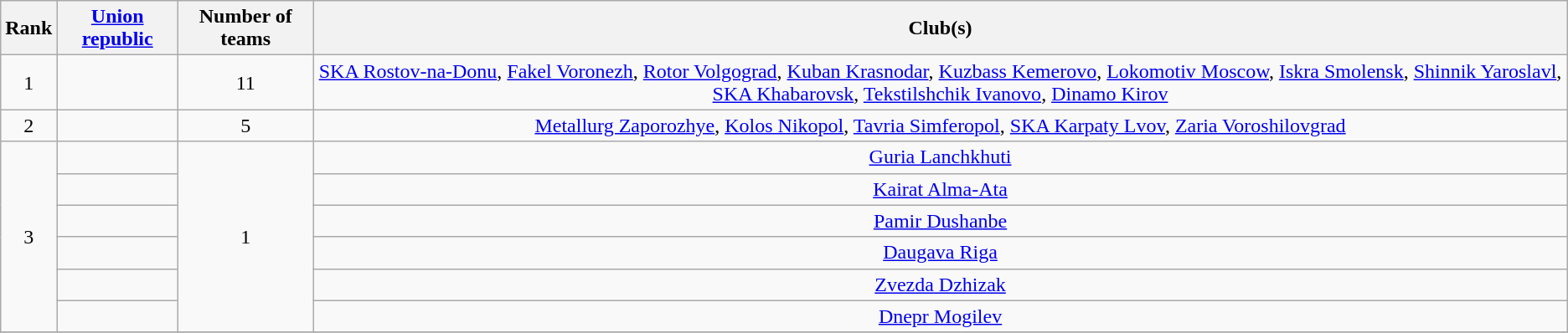<table class="wikitable">
<tr>
<th>Rank</th>
<th><a href='#'>Union republic</a></th>
<th>Number of teams</th>
<th>Club(s)</th>
</tr>
<tr>
<td align="center">1</td>
<td></td>
<td align="center">11</td>
<td align="center"><a href='#'>SKA Rostov-na-Donu</a>, <a href='#'>Fakel Voronezh</a>, <a href='#'>Rotor Volgograd</a>, <a href='#'>Kuban Krasnodar</a>, <a href='#'>Kuzbass Kemerovo</a>, <a href='#'>Lokomotiv Moscow</a>, <a href='#'>Iskra Smolensk</a>, <a href='#'>Shinnik Yaroslavl</a>, <a href='#'>SKA Khabarovsk</a>, <a href='#'>Tekstilshchik Ivanovo</a>, <a href='#'>Dinamo Kirov</a></td>
</tr>
<tr>
<td align="center">2</td>
<td></td>
<td align="center">5</td>
<td align="center"><a href='#'>Metallurg Zaporozhye</a>, <a href='#'>Kolos Nikopol</a>, <a href='#'>Tavria Simferopol</a>, <a href='#'>SKA Karpaty Lvov</a>, <a href='#'>Zaria Voroshilovgrad</a></td>
</tr>
<tr>
<td align="center" rowspan=6>3</td>
<td></td>
<td align="center" rowspan=6>1</td>
<td align="center"><a href='#'>Guria Lanchkhuti</a></td>
</tr>
<tr>
<td></td>
<td align="center"><a href='#'>Kairat Alma-Ata</a></td>
</tr>
<tr>
<td></td>
<td align="center"><a href='#'>Pamir Dushanbe</a></td>
</tr>
<tr>
<td></td>
<td align="center"><a href='#'>Daugava Riga</a></td>
</tr>
<tr>
<td></td>
<td align="center"><a href='#'>Zvezda Dzhizak</a></td>
</tr>
<tr>
<td></td>
<td align="center"><a href='#'>Dnepr Mogilev</a></td>
</tr>
<tr>
</tr>
</table>
